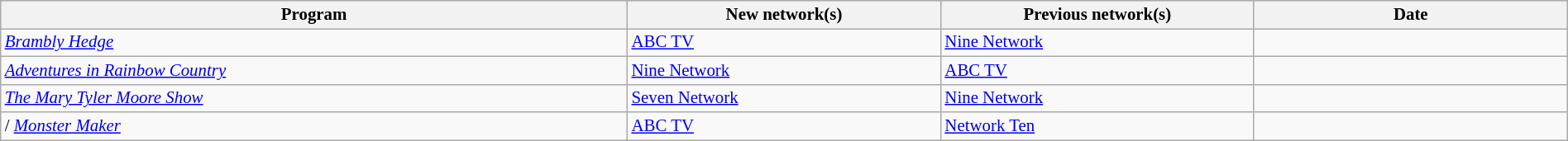<table class="wikitable sortable" width="100%" style="font-size:87%;">
<tr bgcolor="#efefef">
<th width=40%>Program</th>
<th width=20%>New network(s)</th>
<th width=20%>Previous network(s)</th>
<th width=20%>Date</th>
</tr>
<tr>
<td> <em><a href='#'>Brambly Hedge</a></em></td>
<td><a href='#'>ABC TV</a></td>
<td><a href='#'>Nine Network</a></td>
<td></td>
</tr>
<tr>
<td> <em><a href='#'>Adventures in Rainbow Country</a></em></td>
<td><a href='#'>Nine Network</a></td>
<td><a href='#'>ABC TV</a></td>
<td></td>
</tr>
<tr>
<td> <em><a href='#'>The Mary Tyler Moore Show</a></em></td>
<td><a href='#'>Seven Network</a></td>
<td><a href='#'>Nine Network</a></td>
<td></td>
</tr>
<tr>
<td>/ <em><a href='#'>Monster Maker</a></em></td>
<td><a href='#'>ABC TV</a></td>
<td><a href='#'>Network Ten</a></td>
<td></td>
</tr>
</table>
